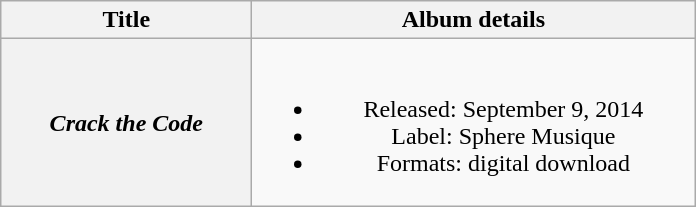<table class="wikitable plainrowheaders" style="text-align:center;">
<tr>
<th scope="col" style="width:10em;">Title</th>
<th scope="col" style="width:18em;">Album details</th>
</tr>
<tr>
<th scope="row"><em>Crack the Code</em></th>
<td><br><ul><li>Released: September 9, 2014</li><li>Label: Sphere Musique</li><li>Formats: digital download</li></ul></td>
</tr>
</table>
